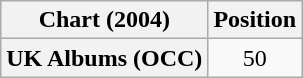<table class="wikitable plainrowheaders" style="text-align:center">
<tr>
<th scope="col">Chart (2004)</th>
<th scope="col">Position</th>
</tr>
<tr>
<th scope="row">UK Albums (OCC)</th>
<td>50</td>
</tr>
</table>
